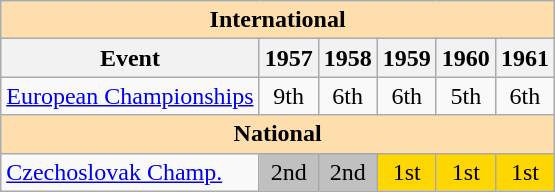<table class="wikitable" style="text-align:center">
<tr>
<th style="background-color: #ffdead; " colspan=6 align=center>International</th>
</tr>
<tr>
<th>Event</th>
<th>1957</th>
<th>1958</th>
<th>1959</th>
<th>1960</th>
<th>1961</th>
</tr>
<tr>
<td align=left><a href='#'>European Championships</a></td>
<td>9th</td>
<td>6th</td>
<td>6th</td>
<td>5th</td>
<td>6th</td>
</tr>
<tr>
<th style="background-color: #ffdead; " colspan=6 align=center>National</th>
</tr>
<tr>
<td align=left><a href='#'>Czechoslovak Champ.</a></td>
<td bgcolor=silver>2nd</td>
<td bgcolor=silver>2nd</td>
<td bgcolor=gold>1st</td>
<td bgcolor=gold>1st</td>
<td bgcolor=gold>1st</td>
</tr>
</table>
